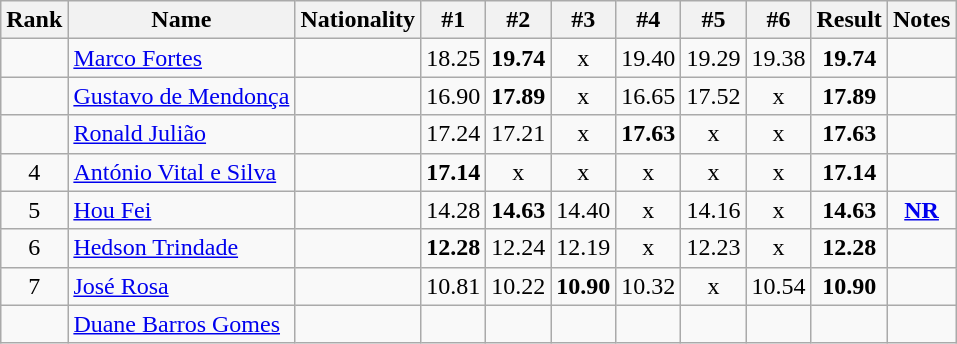<table class="wikitable sortable" style="text-align:center">
<tr>
<th>Rank</th>
<th>Name</th>
<th>Nationality</th>
<th>#1</th>
<th>#2</th>
<th>#3</th>
<th>#4</th>
<th>#5</th>
<th>#6</th>
<th>Result</th>
<th>Notes</th>
</tr>
<tr>
<td></td>
<td align=left><a href='#'>Marco Fortes</a></td>
<td align=left></td>
<td>18.25</td>
<td><strong>19.74</strong></td>
<td>x</td>
<td>19.40</td>
<td>19.29</td>
<td>19.38</td>
<td><strong>19.74</strong></td>
<td></td>
</tr>
<tr>
<td></td>
<td align=left><a href='#'>Gustavo de Mendonça</a></td>
<td align=left></td>
<td>16.90</td>
<td><strong>17.89</strong></td>
<td>x</td>
<td>16.65</td>
<td>17.52</td>
<td>x</td>
<td><strong>17.89</strong></td>
<td></td>
</tr>
<tr>
<td></td>
<td align=left><a href='#'>Ronald Julião</a></td>
<td align=left></td>
<td>17.24</td>
<td>17.21</td>
<td>x</td>
<td><strong>17.63</strong></td>
<td>x</td>
<td>x</td>
<td><strong>17.63</strong></td>
<td></td>
</tr>
<tr>
<td>4</td>
<td align=left><a href='#'>António Vital e Silva</a></td>
<td align=left></td>
<td><strong>17.14</strong></td>
<td>x</td>
<td>x</td>
<td>x</td>
<td>x</td>
<td>x</td>
<td><strong>17.14</strong></td>
<td></td>
</tr>
<tr>
<td>5</td>
<td align=left><a href='#'>Hou Fei</a></td>
<td align=left></td>
<td>14.28</td>
<td><strong>14.63</strong></td>
<td>14.40</td>
<td>x</td>
<td>14.16</td>
<td>x</td>
<td><strong>14.63</strong></td>
<td><strong><a href='#'>NR</a></strong></td>
</tr>
<tr>
<td>6</td>
<td align=left><a href='#'>Hedson Trindade</a></td>
<td align=left></td>
<td><strong>12.28</strong></td>
<td>12.24</td>
<td>12.19</td>
<td>x</td>
<td>12.23</td>
<td>x</td>
<td><strong>12.28</strong></td>
<td></td>
</tr>
<tr>
<td>7</td>
<td align=left><a href='#'>José Rosa</a></td>
<td align=left></td>
<td>10.81</td>
<td>10.22</td>
<td><strong>10.90</strong></td>
<td>10.32</td>
<td>x</td>
<td>10.54</td>
<td><strong>10.90</strong></td>
<td></td>
</tr>
<tr>
<td></td>
<td align=left><a href='#'>Duane Barros Gomes</a></td>
<td align=left></td>
<td></td>
<td></td>
<td></td>
<td></td>
<td></td>
<td></td>
<td><strong></strong></td>
<td></td>
</tr>
</table>
